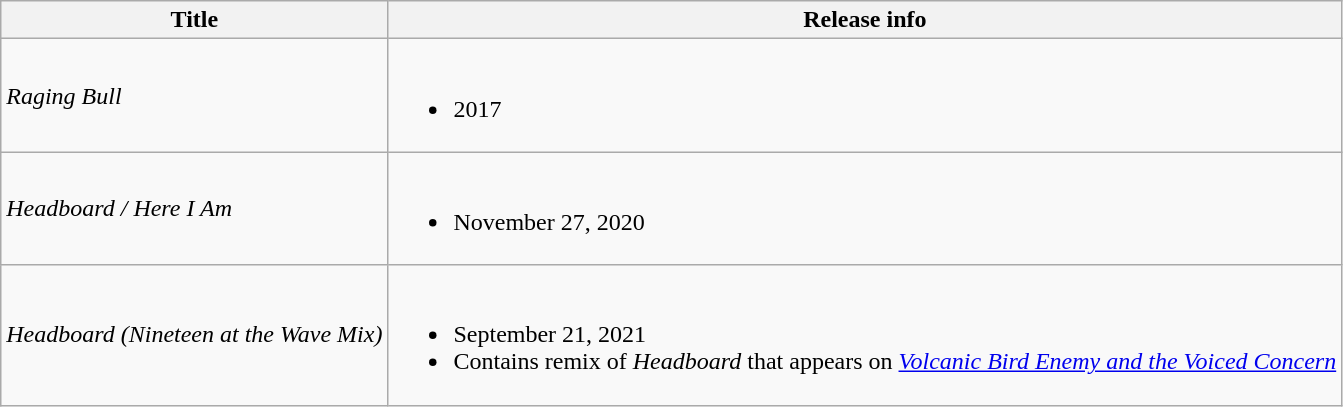<table class="wikitable">
<tr>
<th>Title</th>
<th>Release info</th>
</tr>
<tr>
<td><em>Raging Bull</em></td>
<td><br><ul><li>2017</li></ul></td>
</tr>
<tr>
<td><em>Headboard / Here I Am</em></td>
<td><br><ul><li>November 27, 2020</li></ul></td>
</tr>
<tr>
<td><em>Headboard (Nineteen at the Wave Mix)</em></td>
<td><br><ul><li>September 21, 2021</li><li>Contains remix of <em>Headboard</em> that appears on <em><a href='#'>Volcanic Bird Enemy and the Voiced Concern</a></em></li></ul></td>
</tr>
</table>
